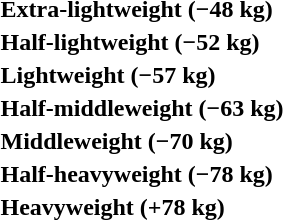<table>
<tr>
<th rowspan=2 style="text-align:left;">Extra-lightweight (−48 kg)</th>
<td rowspan=2></td>
<td rowspan=2></td>
<td></td>
</tr>
<tr>
<td></td>
</tr>
<tr>
<th rowspan=2 style="text-align:left;">Half-lightweight (−52 kg)</th>
<td rowspan=2></td>
<td rowspan=2></td>
<td></td>
</tr>
<tr>
<td></td>
</tr>
<tr>
<th rowspan=2 style="text-align:left;">Lightweight (−57 kg)</th>
<td rowspan=2></td>
<td rowspan=2></td>
<td></td>
</tr>
<tr>
<td></td>
</tr>
<tr>
<th rowspan=2 style="text-align:left;">Half-middleweight (−63 kg)</th>
<td rowspan=2></td>
<td rowspan=2></td>
<td></td>
</tr>
<tr>
<td></td>
</tr>
<tr>
<th rowspan=2 style="text-align:left;">Middleweight (−70 kg)</th>
<td rowspan=2></td>
<td rowspan=2></td>
<td></td>
</tr>
<tr>
<td></td>
</tr>
<tr>
<th rowspan=2 style="text-align:left;">Half-heavyweight (−78 kg)</th>
<td rowspan=2></td>
<td rowspan=2></td>
<td></td>
</tr>
<tr>
<td></td>
</tr>
<tr>
<th rowspan=2 style="text-align:left;">Heavyweight (+78 kg)</th>
<td rowspan=2></td>
<td rowspan=2></td>
<td></td>
</tr>
<tr>
<td></td>
</tr>
</table>
